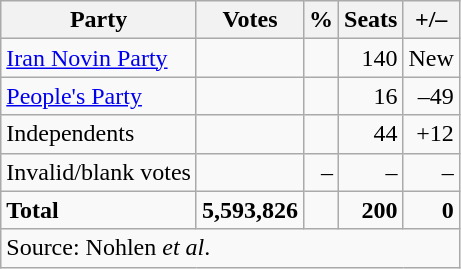<table class=wikitable style=text-align:right>
<tr>
<th>Party</th>
<th>Votes</th>
<th>%</th>
<th>Seats</th>
<th>+/–</th>
</tr>
<tr>
<td align=left><a href='#'>Iran Novin Party</a></td>
<td></td>
<td></td>
<td>140</td>
<td>New</td>
</tr>
<tr>
<td align=left><a href='#'>People's Party</a></td>
<td></td>
<td></td>
<td>16</td>
<td>–49</td>
</tr>
<tr>
<td align=left>Independents</td>
<td></td>
<td></td>
<td>44</td>
<td>+12</td>
</tr>
<tr>
<td align=left>Invalid/blank votes</td>
<td></td>
<td>–</td>
<td>–</td>
<td>–</td>
</tr>
<tr>
<td align=left><strong>Total</strong></td>
<td><strong>5,593,826</strong></td>
<td><strong> </strong></td>
<td><strong>200</strong></td>
<td><strong>0</strong></td>
</tr>
<tr>
<td colspan=5 align=left>Source: Nohlen <em>et al</em>.</td>
</tr>
</table>
